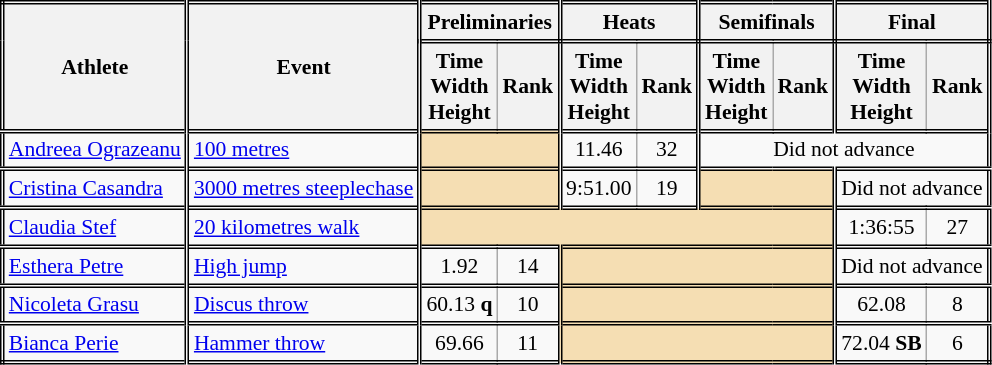<table class=wikitable style="font-size:90%; border: double;">
<tr>
<th rowspan="2" style="border-right:double">Athlete</th>
<th rowspan="2" style="border-right:double">Event</th>
<th colspan="2" style="border-right:double; border-bottom:double;">Preliminaries</th>
<th colspan="2" style="border-right:double; border-bottom:double;">Heats</th>
<th colspan="2" style="border-right:double; border-bottom:double;">Semifinals</th>
<th colspan="2" style="border-right:double; border-bottom:double;">Final</th>
</tr>
<tr>
<th>Time<br>Width<br>Height</th>
<th style="border-right:double">Rank</th>
<th>Time<br>Width<br>Height</th>
<th style="border-right:double">Rank</th>
<th>Time<br>Width<br>Height</th>
<th style="border-right:double">Rank</th>
<th>Time<br>Width<br>Height</th>
<th style="border-right:double">Rank</th>
</tr>
<tr style="border-top: double;">
<td style="border-right:double"><a href='#'>Andreea Ograzeanu</a></td>
<td style="border-right:double"><a href='#'>100 metres</a></td>
<td style="border-right:double" colspan= 2 bgcolor="wheat"></td>
<td align=center>11.46</td>
<td align=center style="border-right:double">32</td>
<td colspan="4" align=center>Did not advance</td>
</tr>
<tr style="border-top: double;">
<td style="border-right:double"><a href='#'>Cristina Casandra</a></td>
<td style="border-right:double"><a href='#'>3000 metres steeplechase</a></td>
<td style="border-right:double" colspan= 2 bgcolor="wheat"></td>
<td align=center>9:51.00</td>
<td align=center style="border-right:double">19</td>
<td style="border-right:double" colspan= 2 bgcolor="wheat"></td>
<td align=center colspan= 2>Did not advance</td>
</tr>
<tr style="border-top: double;">
<td style="border-right:double"><a href='#'>Claudia Stef</a></td>
<td style="border-right:double"><a href='#'>20 kilometres walk</a></td>
<td style="border-right:double" colspan= 6 bgcolor="wheat"></td>
<td align=center>1:36:55</td>
<td align=center>27</td>
</tr>
<tr style="border-top: double;">
<td style="border-right:double"><a href='#'>Esthera Petre</a></td>
<td style="border-right:double"><a href='#'>High jump</a></td>
<td align=center>1.92</td>
<td align=center style="border-right:double">14</td>
<td style="border-right:double" colspan= 4 bgcolor="wheat"></td>
<td colspan="2" align=center>Did not advance</td>
</tr>
<tr style="border-top: double;">
<td style="border-right:double"><a href='#'>Nicoleta Grasu</a></td>
<td style="border-right:double"><a href='#'>Discus throw</a></td>
<td align=center>60.13 <strong>q</strong></td>
<td align=center style="border-right:double">10</td>
<td style="border-right:double" colspan= 4 bgcolor="wheat"></td>
<td align=center>62.08</td>
<td align=center>8</td>
</tr>
<tr style="border-top: double;">
<td style="border-right:double"><a href='#'>Bianca Perie</a></td>
<td style="border-right:double"><a href='#'>Hammer throw</a></td>
<td align=center>69.66</td>
<td align=center style="border-right:double">11</td>
<td style="border-right:double" colspan= 4 bgcolor="wheat"></td>
<td align=center>72.04 <strong>SB</strong></td>
<td align=center>6</td>
</tr>
</table>
